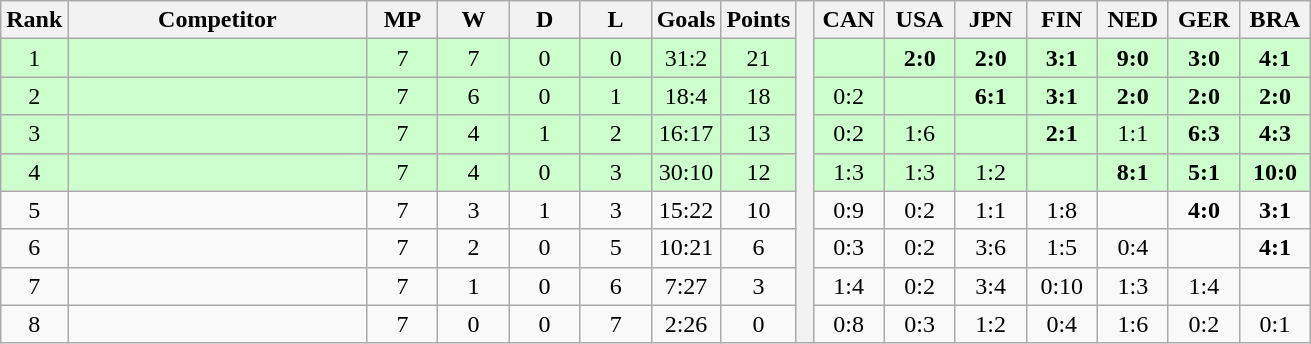<table class="wikitable" style="text-align:center">
<tr>
<th>Rank</th>
<th style="width:12em">Competitor</th>
<th style="width:2.5em">MP</th>
<th style="width:2.5em">W</th>
<th style="width:2.5em">D</th>
<th style="width:2.5em">L</th>
<th>Goals</th>
<th>Points</th>
<th rowspan="9"> </th>
<th style="width:2.5em">CAN</th>
<th style="width:2.5em">USA</th>
<th style="width:2.5em">JPN</th>
<th style="width:2.5em">FIN</th>
<th style="width:2.5em">NED</th>
<th style="width:2.5em">GER</th>
<th style="width:2.5em">BRA</th>
</tr>
<tr style="background:#cfc;">
<td>1</td>
<td style="text-align:left"></td>
<td>7</td>
<td>7</td>
<td>0</td>
<td>0</td>
<td>31:2</td>
<td>21</td>
<td></td>
<td><strong>2:0</strong></td>
<td><strong>2:0</strong></td>
<td><strong>3:1</strong></td>
<td><strong>9:0</strong></td>
<td><strong>3:0</strong></td>
<td><strong>4:1</strong></td>
</tr>
<tr style="background:#cfc;">
<td>2</td>
<td style="text-align:left"></td>
<td>7</td>
<td>6</td>
<td>0</td>
<td>1</td>
<td>18:4</td>
<td>18</td>
<td>0:2</td>
<td></td>
<td><strong>6:1</strong></td>
<td><strong>3:1</strong></td>
<td><strong>2:0</strong></td>
<td><strong>2:0</strong></td>
<td><strong>2:0</strong></td>
</tr>
<tr style="background:#cfc;">
<td>3</td>
<td style="text-align:left"></td>
<td>7</td>
<td>4</td>
<td>1</td>
<td>2</td>
<td>16:17</td>
<td>13</td>
<td>0:2</td>
<td>1:6</td>
<td></td>
<td><strong>2:1</strong></td>
<td>1:1</td>
<td><strong>6:3</strong></td>
<td><strong>4:3</strong></td>
</tr>
<tr style="background:#cfc;">
<td>4</td>
<td style="text-align:left"></td>
<td>7</td>
<td>4</td>
<td>0</td>
<td>3</td>
<td>30:10</td>
<td>12</td>
<td>1:3</td>
<td>1:3</td>
<td>1:2</td>
<td></td>
<td><strong>8:1</strong></td>
<td><strong>5:1</strong></td>
<td><strong>10:0</strong></td>
</tr>
<tr>
<td>5</td>
<td style="text-align:left"></td>
<td>7</td>
<td>3</td>
<td>1</td>
<td>3</td>
<td>15:22</td>
<td>10</td>
<td>0:9</td>
<td>0:2</td>
<td>1:1</td>
<td>1:8</td>
<td></td>
<td><strong>4:0</strong></td>
<td><strong>3:1</strong></td>
</tr>
<tr>
<td>6</td>
<td style="text-align:left"></td>
<td>7</td>
<td>2</td>
<td>0</td>
<td>5</td>
<td>10:21</td>
<td>6</td>
<td>0:3</td>
<td>0:2</td>
<td>3:6</td>
<td>1:5</td>
<td>0:4</td>
<td></td>
<td><strong>4:1</strong></td>
</tr>
<tr>
<td>7</td>
<td style="text-align:left"></td>
<td>7</td>
<td>1</td>
<td>0</td>
<td>6</td>
<td>7:27</td>
<td>3</td>
<td>1:4</td>
<td>0:2</td>
<td>3:4</td>
<td>0:10</td>
<td>1:3</td>
<td>1:4</td>
<td></td>
</tr>
<tr>
<td>8</td>
<td style="text-align:left"></td>
<td>7</td>
<td>0</td>
<td>0</td>
<td>7</td>
<td>2:26</td>
<td>0</td>
<td>0:8</td>
<td>0:3</td>
<td>1:2</td>
<td>0:4</td>
<td>1:6</td>
<td>0:2</td>
<td>0:1</td>
</tr>
</table>
